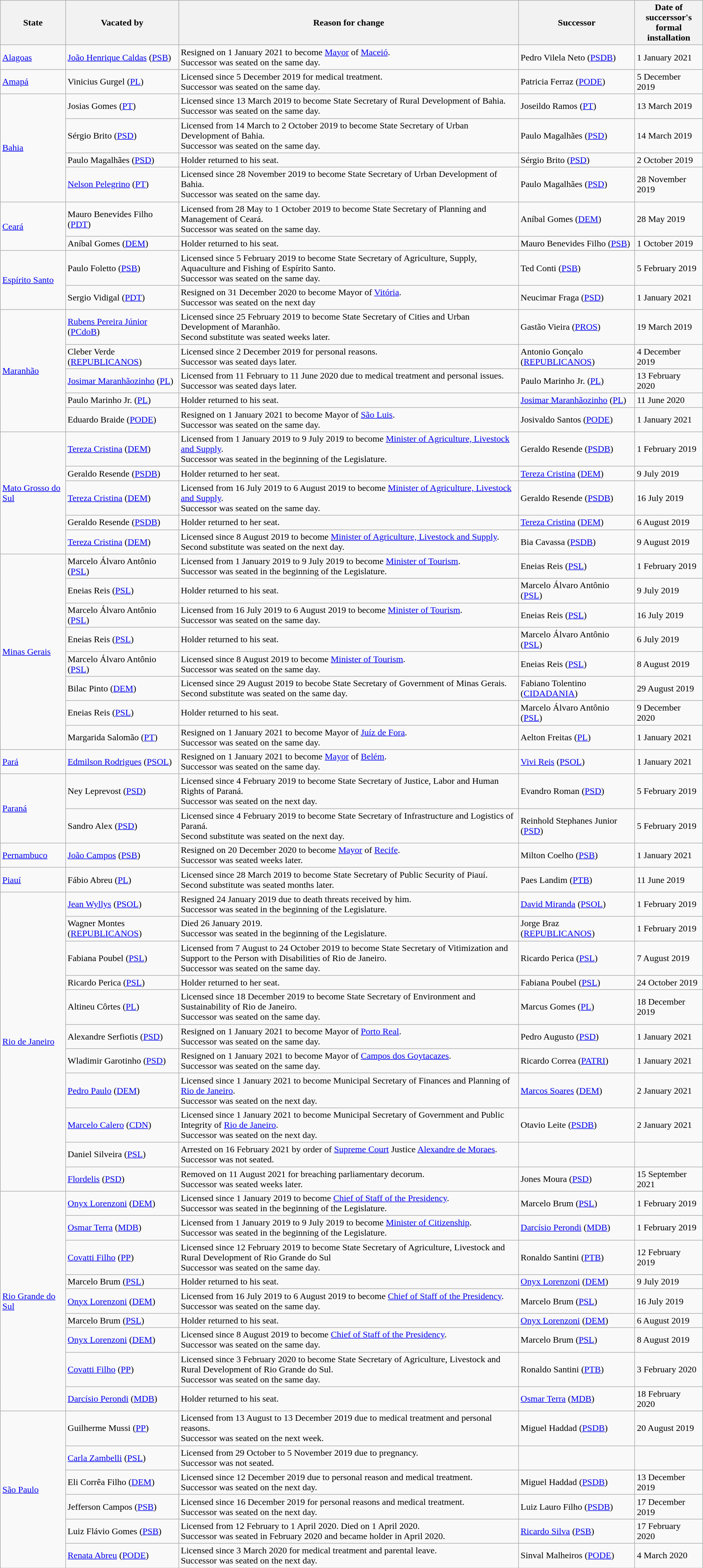<table class="wikitable sortable plainrowheaders">
<tr>
<th>State</th>
<th>Vacated by</th>
<th>Reason for change</th>
<th>Successor</th>
<th>Date of succerssor's<br>formal installation</th>
</tr>
<tr>
<td><a href='#'>Alagoas</a></td>
<td><a href='#'>João Henrique Caldas</a> (<a href='#'>PSB</a>)</td>
<td>Resigned on 1 January 2021 to become <a href='#'>Mayor</a> of <a href='#'>Maceió</a>.<br>Successor was seated on the same day.</td>
<td>Pedro Vilela Neto (<a href='#'>PSDB</a>)</td>
<td>1 January 2021</td>
</tr>
<tr>
<td><a href='#'>Amapá</a></td>
<td>Vinicius Gurgel (<a href='#'>PL</a>)</td>
<td>Licensed since 5 December 2019 for medical treatment.<br>Successor was seated on the same day.</td>
<td>Patricia Ferraz (<a href='#'>PODE</a>)</td>
<td>5 December 2019</td>
</tr>
<tr>
<td rowspan="4"><a href='#'>Bahia</a></td>
<td>Josias Gomes (<a href='#'>PT</a>)</td>
<td>Licensed since 13 March 2019 to become State Secretary of Rural Development of Bahia.<br>Successor was seated on the same day.</td>
<td>Joseildo Ramos (<a href='#'>PT</a>)</td>
<td>13 March 2019</td>
</tr>
<tr>
<td>Sérgio Brito (<a href='#'>PSD</a>)</td>
<td>Licensed from 14 March to 2 October 2019 to become State Secretary of Urban Development of Bahia.<br>Successor was seated on the same day.</td>
<td>Paulo Magalhães (<a href='#'>PSD</a>)</td>
<td>14 March 2019</td>
</tr>
<tr>
<td>Paulo Magalhães (<a href='#'>PSD</a>)</td>
<td>Holder returned to his seat.</td>
<td>Sérgio Brito (<a href='#'>PSD</a>)</td>
<td>2 October 2019</td>
</tr>
<tr>
<td><a href='#'>Nelson Pelegrino</a> (<a href='#'>PT</a>)</td>
<td>Licensed since 28 November 2019 to become State Secretary of Urban Development of Bahia.<br>Successor was seated on the same day.</td>
<td>Paulo Magalhães (<a href='#'>PSD</a>)</td>
<td>28 November 2019</td>
</tr>
<tr>
<td rowspan="2"><a href='#'>Ceará</a></td>
<td>Mauro Benevides Filho (<a href='#'>PDT</a>)</td>
<td>Licensed from 28 May to 1 October 2019 to become State Secretary of Planning and Management of Ceará.<br>Successor was seated on the same day.</td>
<td>Aníbal Gomes (<a href='#'>DEM</a>)</td>
<td>28 May 2019</td>
</tr>
<tr>
<td>Aníbal Gomes (<a href='#'>DEM</a>)</td>
<td>Holder returned to his seat.</td>
<td>Mauro Benevides Filho (<a href='#'>PSB</a>)</td>
<td>1 October 2019</td>
</tr>
<tr>
<td rowspan="2"><a href='#'>Espírito Santo</a></td>
<td>Paulo Foletto (<a href='#'>PSB</a>)</td>
<td>Licensed since 5 February 2019 to become State Secretary of Agriculture, Supply, Aquaculture and Fishing of Espírito Santo.<br>Successor was seated on the same day.</td>
<td>Ted Conti (<a href='#'>PSB</a>)</td>
<td>5 February 2019</td>
</tr>
<tr>
<td>Sergio Vidigal (<a href='#'>PDT</a>)</td>
<td>Resigned on 31 December 2020 to become Mayor of <a href='#'>Vitória</a>.<br>Successor was seated on the next day</td>
<td>Neucimar Fraga (<a href='#'>PSD</a>)</td>
<td>1 January 2021</td>
</tr>
<tr>
<td rowspan="5"><a href='#'>Maranhão</a></td>
<td><a href='#'>Rubens Pereira Júnior</a> (<a href='#'>PCdoB</a>)</td>
<td>Licensed since 25 February 2019 to become State Secretary of Cities and Urban Development of Maranhão.<br>Second substitute was seated weeks later.</td>
<td>Gastão Vieira (<a href='#'>PROS</a>)</td>
<td>19 March 2019</td>
</tr>
<tr>
<td>Cleber Verde (<a href='#'>REPUBLICANOS</a>)</td>
<td>Licensed since 2 December 2019 for personal reasons.<br>Successor was seated days later.</td>
<td>Antonio Gonçalo (<a href='#'>REPUBLICANOS</a>)</td>
<td>4 December 2019</td>
</tr>
<tr>
<td><a href='#'>Josimar Maranhãozinho</a> (<a href='#'>PL</a>)</td>
<td>Licensed from 11 February to 11 June 2020 due to medical treatment and personal issues.<br>Successor was seated days later.</td>
<td>Paulo Marinho Jr. (<a href='#'>PL</a>)</td>
<td>13 February 2020</td>
</tr>
<tr>
<td>Paulo Marinho Jr. (<a href='#'>PL</a>)</td>
<td>Holder returned to his seat.</td>
<td><a href='#'>Josimar Maranhãozinho</a> (<a href='#'>PL</a>)</td>
<td>11 June 2020</td>
</tr>
<tr>
<td>Eduardo Braide (<a href='#'>PODE</a>)</td>
<td>Resigned on 1 January 2021 to become Mayor of <a href='#'>São Luis</a>.<br>Successor was seated on the same day.</td>
<td>Josivaldo Santos (<a href='#'>PODE</a>)</td>
<td>1 January 2021</td>
</tr>
<tr>
<td rowspan="5"><a href='#'>Mato Grosso do Sul</a></td>
<td><a href='#'>Tereza Cristina</a> (<a href='#'>DEM</a>)</td>
<td>Licensed from 1 January 2019 to 9 July 2019 to become <a href='#'>Minister of Agriculture, Livestock and Supply</a>.<br>Successor was seated in the beginning of the Legislature.</td>
<td>Geraldo Resende (<a href='#'>PSDB</a>)</td>
<td>1 February 2019</td>
</tr>
<tr>
<td>Geraldo Resende (<a href='#'>PSDB</a>)</td>
<td>Holder returned to her seat.</td>
<td><a href='#'>Tereza Cristina</a> (<a href='#'>DEM</a>)</td>
<td>9 July 2019</td>
</tr>
<tr>
<td><a href='#'>Tereza Cristina</a> (<a href='#'>DEM</a>)</td>
<td>Licensed from 16 July 2019 to 6 August 2019 to become <a href='#'>Minister of Agriculture, Livestock and Supply</a>.<br>Successor was seated on the same day.</td>
<td>Geraldo Resende (<a href='#'>PSDB</a>)</td>
<td>16 July 2019</td>
</tr>
<tr>
<td>Geraldo Resende (<a href='#'>PSDB</a>)</td>
<td>Holder returned to her seat.</td>
<td><a href='#'>Tereza Cristina</a> (<a href='#'>DEM</a>)</td>
<td>6 August 2019</td>
</tr>
<tr>
<td><a href='#'>Tereza Cristina</a> (<a href='#'>DEM</a>)</td>
<td>Licensed since 8 August 2019 to become <a href='#'>Minister of Agriculture, Livestock and Supply</a>.<br>Second substitute was seated on the next day.</td>
<td>Bia Cavassa (<a href='#'>PSDB</a>)</td>
<td>9 August 2019</td>
</tr>
<tr>
<td rowspan="8"><a href='#'>Minas Gerais</a></td>
<td>Marcelo Álvaro Antônio (<a href='#'>PSL</a>)</td>
<td>Licensed from 1 January 2019 to 9 July 2019 to become <a href='#'>Minister of Tourism</a>.<br>Successor was seated in the beginning of the Legislature.</td>
<td>Eneias Reis (<a href='#'>PSL</a>)</td>
<td>1 February 2019</td>
</tr>
<tr>
<td>Eneias Reis (<a href='#'>PSL</a>)</td>
<td>Holder returned to his seat.</td>
<td>Marcelo Álvaro Antônio (<a href='#'>PSL</a>)</td>
<td>9 July 2019</td>
</tr>
<tr>
<td>Marcelo Álvaro Antônio (<a href='#'>PSL</a>)</td>
<td>Licensed from 16 July 2019 to 6 August 2019 to become <a href='#'>Minister of Tourism</a>.<br>Successor was seated on the same day.</td>
<td>Eneias Reis (<a href='#'>PSL</a>)</td>
<td>16 July 2019</td>
</tr>
<tr>
<td>Eneias Reis (<a href='#'>PSL</a>)</td>
<td>Holder returned to his seat.</td>
<td>Marcelo Álvaro Antônio (<a href='#'>PSL</a>)</td>
<td>6 July 2019</td>
</tr>
<tr>
<td>Marcelo Álvaro Antônio (<a href='#'>PSL</a>)</td>
<td>Licensed since 8 August 2019 to become <a href='#'>Minister of Tourism</a>.<br>Successor was seated on the same day.</td>
<td>Eneias Reis (<a href='#'>PSL</a>)</td>
<td>8 August 2019</td>
</tr>
<tr>
<td>Bilac Pinto (<a href='#'>DEM</a>)</td>
<td>Licensed since 29 August 2019 to becobe State Secretary of Government of Minas Gerais.<br>Second substitute was seated on the same day.</td>
<td>Fabiano Tolentino (<a href='#'>CIDADANIA</a>)</td>
<td>29 August 2019</td>
</tr>
<tr>
<td>Eneias Reis (<a href='#'>PSL</a>)</td>
<td>Holder returned to his seat.</td>
<td>Marcelo Álvaro Antônio (<a href='#'>PSL</a>)</td>
<td>9 December 2020</td>
</tr>
<tr>
<td>Margarida Salomão (<a href='#'>PT</a>)</td>
<td>Resigned on 1 January 2021 to become Mayor of <a href='#'>Juíz de Fora</a>.<br>Successor was seated on the same day.</td>
<td>Aelton Freitas (<a href='#'>PL</a>)</td>
<td>1 January 2021</td>
</tr>
<tr>
<td><a href='#'>Pará</a></td>
<td><a href='#'>Edmilson Rodrigues</a> (<a href='#'>PSOL</a>)</td>
<td>Resigned on 1 January 2021 to become <a href='#'>Mayor</a> of <a href='#'>Belém</a>.<br>Successor was seated on the same day.</td>
<td><a href='#'>Vivi Reis</a> (<a href='#'>PSOL</a>)</td>
<td>1 January 2021</td>
</tr>
<tr>
<td rowspan="2"><a href='#'>Paraná</a></td>
<td>Ney Leprevost (<a href='#'>PSD</a>)</td>
<td>Licensed since 4 February 2019 to become State Secretary of Justice, Labor and Human Rights of Paraná.<br>Successor was seated on the next day.</td>
<td>Evandro Roman (<a href='#'>PSD</a>)</td>
<td>5 February 2019</td>
</tr>
<tr>
<td>Sandro Alex (<a href='#'>PSD</a>)</td>
<td>Licensed since 4 February 2019 to become State Secretary of Infrastructure and Logistics of Paraná.<br>Second substitute was seated on the next day.</td>
<td>Reinhold Stephanes Junior (<a href='#'>PSD</a>)</td>
<td>5 February 2019</td>
</tr>
<tr>
<td><a href='#'>Pernambuco</a></td>
<td><a href='#'>João Campos</a> (<a href='#'>PSB</a>)</td>
<td>Resigned on 20 December 2020 to become <a href='#'>Mayor</a> of <a href='#'>Recife</a>.<br>Successor was seated weeks later.</td>
<td>Milton Coelho (<a href='#'>PSB</a>)</td>
<td>1 January 2021</td>
</tr>
<tr>
<td><a href='#'>Piauí</a></td>
<td>Fábio Abreu (<a href='#'>PL</a>)</td>
<td>Licensed since 28 March 2019 to become State Secretary of Public Security of Piauí.<br>Second substitute was seated months later.</td>
<td>Paes Landim (<a href='#'>PTB</a>)</td>
<td>11 June 2019</td>
</tr>
<tr>
<td rowspan="11"><a href='#'>Rio de Janeiro</a></td>
<td><a href='#'>Jean Wyllys</a> (<a href='#'>PSOL</a>)</td>
<td>Resigned 24 January 2019 due to death threats received by him.<br>Successor was seated in the beginning of the Legislature.</td>
<td><a href='#'>David Miranda</a> (<a href='#'>PSOL</a>)</td>
<td>1 February 2019</td>
</tr>
<tr>
<td>Wagner Montes (<a href='#'>REPUBLICANOS</a>)</td>
<td>Died 26 January 2019.<br>Successor was seated in the beginning of the Legislature.</td>
<td>Jorge Braz (<a href='#'>REPUBLICANOS</a>)</td>
<td>1 February 2019</td>
</tr>
<tr>
<td>Fabiana Poubel (<a href='#'>PSL</a>)</td>
<td>Licensed from 7 August to 24 October 2019 to become State Secretary of Vitimization and Support to the Person with Disabilities of Rio de Janeiro.<br>Successor was seated on the same day.</td>
<td>Ricardo Perica (<a href='#'>PSL</a>)</td>
<td>7 August 2019</td>
</tr>
<tr>
<td>Ricardo Perica (<a href='#'>PSL</a>)</td>
<td>Holder returned to her seat.</td>
<td>Fabiana Poubel (<a href='#'>PSL</a>)</td>
<td>24 October 2019</td>
</tr>
<tr>
<td>Altineu Côrtes (<a href='#'>PL</a>)</td>
<td>Licensed since 18 December 2019 to become State Secretary of Environment and Sustainability of Rio de Janeiro.<br>Successor was seated on the same day.</td>
<td>Marcus Gomes (<a href='#'>PL</a>)</td>
<td>18 December 2019</td>
</tr>
<tr>
<td>Alexandre Serfiotis (<a href='#'>PSD</a>)</td>
<td>Resigned on 1 January 2021 to become Mayor of <a href='#'>Porto Real</a>.<br>Successor was seated on the same day.</td>
<td>Pedro Augusto (<a href='#'>PSD</a>)</td>
<td>1 January 2021</td>
</tr>
<tr>
<td>Wladimir Garotinho (<a href='#'>PSD</a>)</td>
<td>Resigned on 1 January 2021 to become Mayor of <a href='#'>Campos dos Goytacazes</a>.<br>Successor was seated on the same day.</td>
<td>Ricardo Correa (<a href='#'>PATRI</a>)</td>
<td>1 January 2021</td>
</tr>
<tr>
<td><a href='#'>Pedro Paulo</a> (<a href='#'>DEM</a>)</td>
<td>Licensed since 1 January 2021 to become Municipal Secretary of Finances and Planning of <a href='#'>Rio de Janeiro</a>.<br>Successor was seated on the next day.</td>
<td><a href='#'>Marcos Soares</a> (<a href='#'>DEM</a>)</td>
<td>2 January 2021</td>
</tr>
<tr>
<td><a href='#'>Marcelo Calero</a> (<a href='#'>CDN</a>)</td>
<td>Licensed since 1 January 2021 to become Municipal Secretary of Government and Public Integrity of <a href='#'>Rio de Janeiro</a>.<br>Successor was seated on the next day.</td>
<td>Otavio Leite (<a href='#'>PSDB</a>)</td>
<td>2 January 2021</td>
</tr>
<tr>
<td>Daniel Silveira (<a href='#'>PSL</a>)</td>
<td>Arrested on 16 February 2021 by order of <a href='#'>Supreme Court</a> Justice <a href='#'>Alexandre de Moraes</a>.<br>Successor was not seated.</td>
<td></td>
<td></td>
</tr>
<tr>
<td><a href='#'>Flordelis</a> (<a href='#'>PSD</a>)</td>
<td>Removed on 11 August 2021 for breaching parliamentary decorum.<br>Successor was seated weeks later.</td>
<td>Jones Moura (<a href='#'>PSD</a>)</td>
<td>15 September 2021</td>
</tr>
<tr>
<td rowspan="9"><a href='#'>Rio Grande do Sul</a></td>
<td><a href='#'>Onyx Lorenzoni</a> (<a href='#'>DEM</a>)</td>
<td>Licensed since 1 January 2019 to become <a href='#'>Chief of Staff of the Presidency</a>.<br>Successor was seated in the beginning of the Legislature.</td>
<td>Marcelo Brum (<a href='#'>PSL</a>)</td>
<td>1 February 2019</td>
</tr>
<tr>
<td><a href='#'>Osmar Terra</a> (<a href='#'>MDB</a>)</td>
<td>Licensed from 1 January 2019 to 9 July 2019 to become <a href='#'>Minister of Citizenship</a>.<br>Successor was seated in the beginning of the Legislature.</td>
<td><a href='#'>Darcísio Perondi</a> (<a href='#'>MDB</a>)</td>
<td>1 February 2019</td>
</tr>
<tr>
<td><a href='#'>Covatti Filho</a> (<a href='#'>PP</a>)</td>
<td>Licensed since 12 February 2019 to become State Secretary of Agriculture, Livestock and Rural Development of Rio Grande do Sul<br>Successor was seated on the same day.</td>
<td>Ronaldo Santini (<a href='#'>PTB</a>)</td>
<td>12 February 2019</td>
</tr>
<tr>
<td>Marcelo Brum (<a href='#'>PSL</a>)</td>
<td>Holder returned to his seat.</td>
<td><a href='#'>Onyx Lorenzoni</a> (<a href='#'>DEM</a>)</td>
<td>9 July 2019</td>
</tr>
<tr>
<td><a href='#'>Onyx Lorenzoni</a> (<a href='#'>DEM</a>)</td>
<td>Licensed from 16 July 2019 to 6 August 2019 to become <a href='#'>Chief of Staff of the Presidency</a>.<br>Successor was seated on the same day.</td>
<td>Marcelo Brum (<a href='#'>PSL</a>)</td>
<td>16 July 2019</td>
</tr>
<tr>
<td>Marcelo Brum (<a href='#'>PSL</a>)</td>
<td>Holder returned to his seat.</td>
<td><a href='#'>Onyx Lorenzoni</a> (<a href='#'>DEM</a>)</td>
<td>6 August 2019</td>
</tr>
<tr>
<td><a href='#'>Onyx Lorenzoni</a> (<a href='#'>DEM</a>)</td>
<td>Licensed since 8 August 2019 to become <a href='#'>Chief of Staff of the Presidency</a>.<br>Successor was seated on the same day.</td>
<td>Marcelo Brum (<a href='#'>PSL</a>)</td>
<td>8 August 2019</td>
</tr>
<tr>
<td><a href='#'>Covatti Filho</a> (<a href='#'>PP</a>)</td>
<td>Licensed since 3 February 2020 to become State Secretary of Agriculture, Livestock and Rural Development of Rio Grande do Sul.<br>Successor was seated on the same day.</td>
<td>Ronaldo Santini (<a href='#'>PTB</a>)</td>
<td>3 February 2020</td>
</tr>
<tr>
<td><a href='#'>Darcísio Perondi</a> (<a href='#'>MDB</a>)</td>
<td>Holder returned to his seat.</td>
<td><a href='#'>Osmar Terra</a> (<a href='#'>MDB</a>)</td>
<td>18 February 2020</td>
</tr>
<tr>
<td rowspan="6"><a href='#'>São Paulo</a></td>
<td>Guilherme Mussi (<a href='#'>PP</a>)</td>
<td>Licensed from 13 August to 13 December 2019 due to medical treatment and personal reasons.<br>Successor was seated on the next week.</td>
<td>Miguel Haddad (<a href='#'>PSDB</a>)</td>
<td>20 August 2019</td>
</tr>
<tr>
<td><a href='#'>Carla Zambelli</a> (<a href='#'>PSL</a>)</td>
<td>Licensed from 29 October to 5 November 2019 due to pregnancy.<br>Successor was not seated.</td>
<td></td>
<td></td>
</tr>
<tr>
<td>Eli Corrêa Filho (<a href='#'>DEM</a>)</td>
<td>Licensed since 12 December 2019 due to personal reason and medical treatment.<br>Successor was seated on the next day.</td>
<td>Miguel Haddad (<a href='#'>PSDB</a>)</td>
<td>13 December 2019</td>
</tr>
<tr>
<td>Jefferson Campos (<a href='#'>PSB</a>)</td>
<td>Licensed since 16 December 2019 for personal reasons and medical treatment.<br>Successor was seated on the next day.</td>
<td>Luiz Lauro Filho (<a href='#'>PSDB</a>)</td>
<td>17 December 2019</td>
</tr>
<tr>
<td>Luiz Flávio Gomes (<a href='#'>PSB</a>)</td>
<td>Licensed from 12 February to 1 April 2020. Died on 1 April 2020.<br>Successor was seated in February 2020 and became holder in April 2020.</td>
<td><a href='#'>Ricardo Silva</a> (<a href='#'>PSB</a>)</td>
<td>17 February 2020</td>
</tr>
<tr>
<td><a href='#'>Renata Abreu</a> (<a href='#'>PODE</a>)</td>
<td>Licensed since 3 March 2020 for medical treatment and parental leave.<br>Successor was seated on the next day.</td>
<td>Sinval Malheiros (<a href='#'>PODE</a>)</td>
<td>4 March 2020</td>
</tr>
</table>
